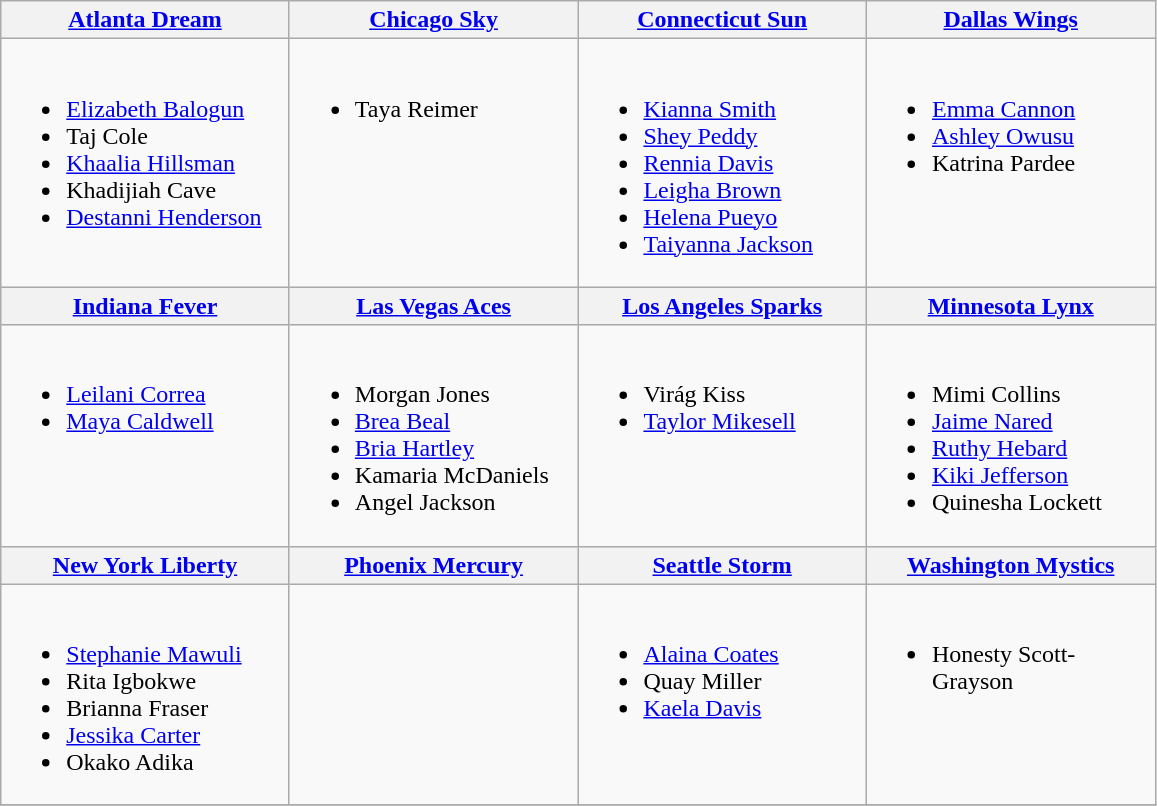<table class="wikitable">
<tr>
<th style="width:185px"><a href='#'>Atlanta Dream</a></th>
<th style="width:185px"><a href='#'>Chicago Sky</a></th>
<th style="width:185px"><a href='#'>Connecticut Sun</a></th>
<th style="width:185px"><a href='#'>Dallas Wings</a></th>
</tr>
<tr>
<td valign=top><br><ul><li><a href='#'>Elizabeth Balogun</a></li><li>Taj Cole </li><li><a href='#'>Khaalia Hillsman</a></li><li>Khadijiah Cave </li><li><a href='#'>Destanni Henderson</a></li></ul></td>
<td valign=top><br><ul><li>Taya Reimer </li></ul></td>
<td valign=top><br><ul><li><a href='#'>Kianna Smith</a></li><li><a href='#'>Shey Peddy</a></li><li><a href='#'>Rennia Davis</a></li><li><a href='#'>Leigha Brown</a></li><li><a href='#'>Helena Pueyo</a></li><li><a href='#'>Taiyanna Jackson</a></li></ul></td>
<td valign=top><br><ul><li><a href='#'>Emma Cannon</a></li><li><a href='#'>Ashley Owusu</a></li><li>Katrina Pardee </li></ul></td>
</tr>
<tr>
<th style="width:185px"><a href='#'>Indiana Fever</a></th>
<th style="width:185px"><a href='#'>Las Vegas Aces</a></th>
<th style="width:185px"><a href='#'>Los Angeles Sparks</a></th>
<th style="width:185px"><a href='#'>Minnesota Lynx</a></th>
</tr>
<tr>
<td valign=top><br><ul><li><a href='#'>Leilani Correa</a></li><li><a href='#'>Maya Caldwell</a></li></ul></td>
<td valign=top><br><ul><li>Morgan Jones </li><li><a href='#'>Brea Beal</a></li><li><a href='#'>Bria Hartley</a></li><li>Kamaria McDaniels </li><li>Angel Jackson </li></ul></td>
<td valign=top><br><ul><li>Virág Kiss </li><li><a href='#'>Taylor Mikesell</a></li></ul></td>
<td valign=top><br><ul><li>Mimi Collins </li><li><a href='#'>Jaime Nared</a></li><li><a href='#'>Ruthy Hebard</a></li><li><a href='#'>Kiki Jefferson</a></li><li>Quinesha Lockett </li></ul></td>
</tr>
<tr>
<th style="width:185px"><a href='#'>New York Liberty</a></th>
<th style="width:185px"><a href='#'>Phoenix Mercury</a></th>
<th style="width:185px"><a href='#'>Seattle Storm</a></th>
<th style="width:185px"><a href='#'>Washington Mystics</a></th>
</tr>
<tr>
<td valign=top><br><ul><li><a href='#'>Stephanie Mawuli</a></li><li>Rita Igbokwe </li><li>Brianna Fraser </li><li><a href='#'>Jessika Carter</a></li><li>Okako Adika </li></ul></td>
<td valign=top></td>
<td valign=top><br><ul><li><a href='#'>Alaina Coates</a></li><li>Quay Miller </li><li><a href='#'>Kaela Davis</a></li></ul></td>
<td valign=top><br><ul><li>Honesty Scott-Grayson </li></ul></td>
</tr>
<tr>
</tr>
</table>
